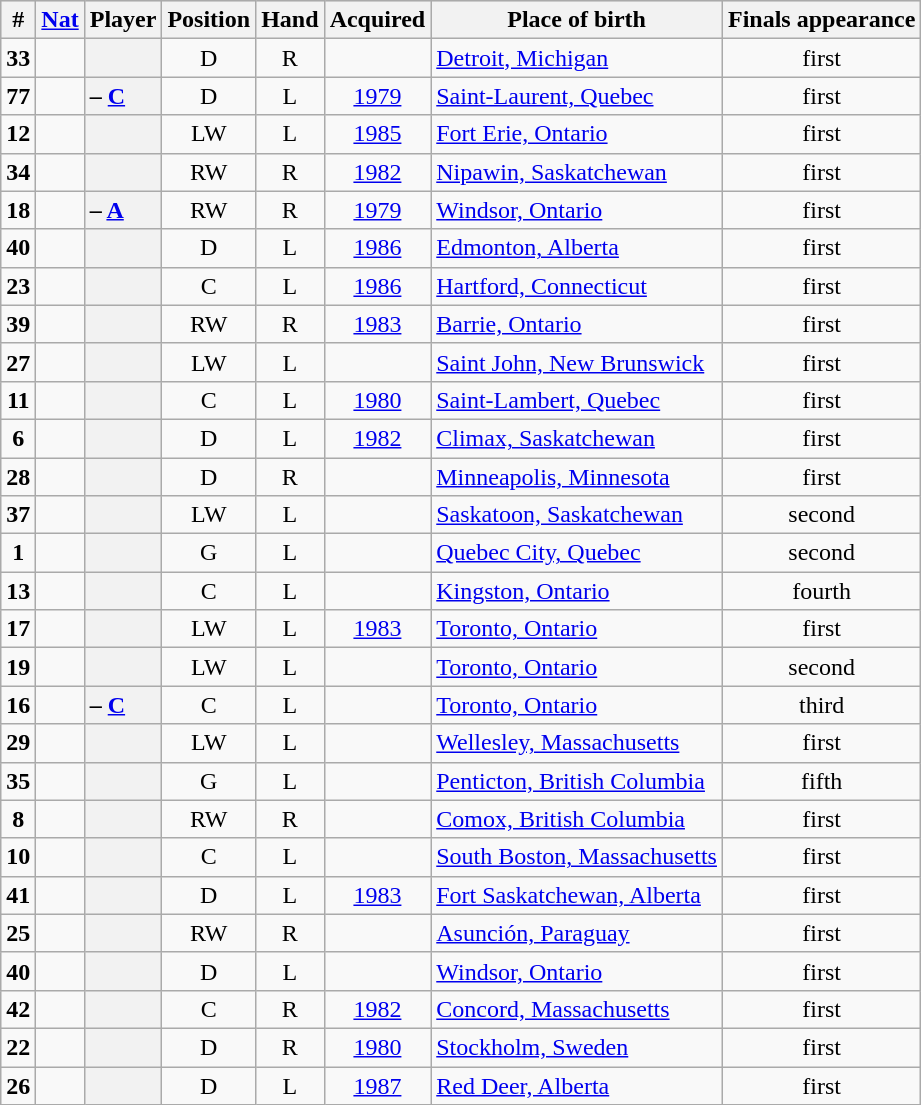<table class="sortable wikitable plainrowheaders" style="text-align:center;">
<tr style="background:#ddd;">
<th scope="col">#</th>
<th scope="col"><a href='#'>Nat</a></th>
<th scope="col">Player</th>
<th scope="col">Position</th>
<th scope="col">Hand</th>
<th scope="col">Acquired</th>
<th scope="col" class="unsortable">Place of birth</th>
<th scope="col" class="unsortable">Finals appearance</th>
</tr>
<tr>
<td><strong>33</strong></td>
<td></td>
<th scope="row" style="text-align:left;"></th>
<td>D</td>
<td>R</td>
<td></td>
<td style="text-align:left;"><a href='#'>Detroit, Michigan</a></td>
<td>first </td>
</tr>
<tr>
<td><strong>77</strong></td>
<td></td>
<th scope="row" style="text-align:left;"> – <strong><a href='#'>C</a></strong></th>
<td>D</td>
<td>L</td>
<td><a href='#'>1979</a></td>
<td style="text-align:left;"><a href='#'>Saint-Laurent, Quebec</a></td>
<td>first</td>
</tr>
<tr>
<td><strong>12</strong></td>
<td></td>
<th scope="row" style="text-align:left;"></th>
<td>LW</td>
<td>L</td>
<td><a href='#'>1985</a></td>
<td style="text-align:left;"><a href='#'>Fort Erie, Ontario</a></td>
<td>first</td>
</tr>
<tr>
<td><strong>34</strong></td>
<td></td>
<th scope="row" style="text-align:left;"></th>
<td>RW</td>
<td>R</td>
<td><a href='#'>1982</a></td>
<td style="text-align:left;"><a href='#'>Nipawin, Saskatchewan</a></td>
<td>first</td>
</tr>
<tr>
<td><strong>18</strong></td>
<td></td>
<th scope="row" style="text-align:left;"> – <strong><a href='#'>A</a></strong></th>
<td>RW</td>
<td>R</td>
<td><a href='#'>1979</a></td>
<td style="text-align:left;"><a href='#'>Windsor, Ontario</a></td>
<td>first</td>
</tr>
<tr>
<td><strong>40</strong></td>
<td></td>
<th scope="row" style="text-align:left;"></th>
<td>D</td>
<td>L</td>
<td><a href='#'>1986</a></td>
<td style="text-align:left;"><a href='#'>Edmonton, Alberta</a></td>
<td>first</td>
</tr>
<tr>
<td><strong>23</strong></td>
<td></td>
<th scope="row" style="text-align:left;"></th>
<td>C</td>
<td>L</td>
<td><a href='#'>1986</a></td>
<td style="text-align:left;"><a href='#'>Hartford, Connecticut</a></td>
<td>first</td>
</tr>
<tr>
<td><strong>39</strong></td>
<td></td>
<th scope="row" style="text-align:left;"></th>
<td>RW</td>
<td>R</td>
<td><a href='#'>1983</a></td>
<td style="text-align:left;"><a href='#'>Barrie, Ontario</a></td>
<td>first</td>
</tr>
<tr>
<td><strong>27</strong></td>
<td></td>
<th scope="row" style="text-align:left;"></th>
<td>LW</td>
<td>L</td>
<td></td>
<td style="text-align:left;"><a href='#'>Saint John, New Brunswick</a></td>
<td>first</td>
</tr>
<tr>
<td><strong>11</strong></td>
<td></td>
<th scope="row" style="text-align:left;"></th>
<td>C</td>
<td>L</td>
<td><a href='#'>1980</a></td>
<td style="text-align:left;"><a href='#'>Saint-Lambert, Quebec</a></td>
<td>first</td>
</tr>
<tr>
<td><strong>6</strong></td>
<td></td>
<th scope="row" style="text-align:left;"></th>
<td>D</td>
<td>L</td>
<td><a href='#'>1982</a></td>
<td style="text-align:left;"><a href='#'>Climax, Saskatchewan</a></td>
<td>first</td>
</tr>
<tr>
<td><strong>28</strong></td>
<td></td>
<th scope="row" style="text-align:left;"></th>
<td>D</td>
<td>R</td>
<td></td>
<td style="text-align:left;"><a href='#'>Minneapolis, Minnesota</a></td>
<td>first</td>
</tr>
<tr>
<td><strong>37</strong></td>
<td></td>
<th scope="row" style="text-align:left;"></th>
<td>LW</td>
<td>L</td>
<td></td>
<td style="text-align:left;"><a href='#'>Saskatoon, Saskatchewan</a></td>
<td>second </td>
</tr>
<tr>
<td><strong>1</strong></td>
<td></td>
<th scope="row" style="text-align:left;"></th>
<td>G</td>
<td>L</td>
<td></td>
<td style="text-align:left;"><a href='#'>Quebec City, Quebec</a></td>
<td>second </td>
</tr>
<tr>
<td><strong>13</strong></td>
<td></td>
<th scope="row" style="text-align:left;"></th>
<td>C</td>
<td>L</td>
<td></td>
<td style="text-align:left;"><a href='#'>Kingston, Ontario</a></td>
<td>fourth </td>
</tr>
<tr>
<td><strong>17</strong></td>
<td></td>
<th scope="row" style="text-align:left;"></th>
<td>LW</td>
<td>L</td>
<td><a href='#'>1983</a></td>
<td style="text-align:left;"><a href='#'>Toronto, Ontario</a></td>
<td>first</td>
</tr>
<tr>
<td><strong>19</strong></td>
<td></td>
<th scope="row" style="text-align:left;"></th>
<td>LW</td>
<td>L</td>
<td></td>
<td style="text-align:left;"><a href='#'>Toronto, Ontario</a></td>
<td>second </td>
</tr>
<tr>
<td><strong>16</strong></td>
<td></td>
<th scope="row" style="text-align:left;"> – <strong><a href='#'>C</a></strong></th>
<td>C</td>
<td>L</td>
<td></td>
<td style="text-align:left;"><a href='#'>Toronto, Ontario</a></td>
<td>third </td>
</tr>
<tr>
<td><strong>29</strong></td>
<td></td>
<th scope="row" style="text-align:left;"></th>
<td>LW</td>
<td>L</td>
<td></td>
<td style="text-align:left;"><a href='#'>Wellesley, Massachusetts</a></td>
<td>first</td>
</tr>
<tr>
<td><strong>35</strong></td>
<td></td>
<th scope="row" style="text-align:left;"></th>
<td>G</td>
<td>L</td>
<td></td>
<td style="text-align:left;"><a href='#'>Penticton, British Columbia</a></td>
<td>fifth </td>
</tr>
<tr>
<td><strong>8</strong></td>
<td></td>
<th scope="row" style="text-align:left;"></th>
<td>RW</td>
<td>R</td>
<td></td>
<td style="text-align:left;"><a href='#'>Comox, British Columbia</a></td>
<td>first</td>
</tr>
<tr>
<td><strong>10</strong></td>
<td></td>
<th scope="row" style="text-align:left;"></th>
<td>C</td>
<td>L</td>
<td></td>
<td style="text-align:left;"><a href='#'>South Boston, Massachusetts</a></td>
<td>first</td>
</tr>
<tr>
<td><strong>41</strong></td>
<td></td>
<th scope="row" style="text-align:left;"></th>
<td>D</td>
<td>L</td>
<td><a href='#'>1983</a></td>
<td style="text-align:left;"><a href='#'>Fort Saskatchewan, Alberta</a></td>
<td>first</td>
</tr>
<tr>
<td><strong>25</strong></td>
<td></td>
<th scope="row" style="text-align:left;"></th>
<td>RW</td>
<td>R</td>
<td></td>
<td style="text-align:left;"><a href='#'>Asunción, Paraguay</a></td>
<td>first</td>
</tr>
<tr>
<td><strong>40</strong></td>
<td></td>
<th scope="row" style="text-align:left;"></th>
<td>D</td>
<td>L</td>
<td></td>
<td style="text-align:left;"><a href='#'>Windsor, Ontario</a></td>
<td>first </td>
</tr>
<tr>
<td><strong>42</strong></td>
<td></td>
<th scope="row" style="text-align:left;"></th>
<td>C</td>
<td>R</td>
<td><a href='#'>1982</a></td>
<td style="text-align:left;"><a href='#'>Concord, Massachusetts</a></td>
<td>first</td>
</tr>
<tr>
<td><strong>22</strong></td>
<td></td>
<th scope="row" style="text-align:left;"></th>
<td>D</td>
<td>R</td>
<td><a href='#'>1980</a></td>
<td style="text-align:left;"><a href='#'>Stockholm, Sweden</a></td>
<td>first</td>
</tr>
<tr>
<td><strong>26</strong></td>
<td></td>
<th scope="row" style="text-align:left;"></th>
<td>D</td>
<td>L</td>
<td><a href='#'>1987</a></td>
<td style="text-align:left;"><a href='#'>Red Deer, Alberta</a></td>
<td>first</td>
</tr>
</table>
